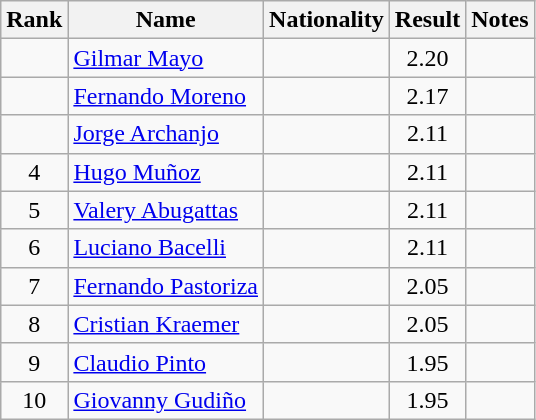<table class="wikitable sortable" style="text-align:center">
<tr>
<th>Rank</th>
<th>Name</th>
<th>Nationality</th>
<th>Result</th>
<th>Notes</th>
</tr>
<tr>
<td></td>
<td align=left><a href='#'>Gilmar Mayo</a></td>
<td align=left></td>
<td>2.20</td>
<td></td>
</tr>
<tr>
<td></td>
<td align=left><a href='#'>Fernando Moreno</a></td>
<td align=left></td>
<td>2.17</td>
<td></td>
</tr>
<tr>
<td></td>
<td align=left><a href='#'>Jorge Archanjo</a></td>
<td align=left></td>
<td>2.11</td>
<td></td>
</tr>
<tr>
<td>4</td>
<td align=left><a href='#'>Hugo Muñoz</a></td>
<td align=left></td>
<td>2.11</td>
<td></td>
</tr>
<tr>
<td>5</td>
<td align=left><a href='#'>Valery Abugattas</a></td>
<td align=left></td>
<td>2.11</td>
<td></td>
</tr>
<tr>
<td>6</td>
<td align=left><a href='#'>Luciano Bacelli</a></td>
<td align=left></td>
<td>2.11</td>
<td></td>
</tr>
<tr>
<td>7</td>
<td align=left><a href='#'>Fernando Pastoriza</a></td>
<td align=left></td>
<td>2.05</td>
<td></td>
</tr>
<tr>
<td>8</td>
<td align=left><a href='#'>Cristian Kraemer</a></td>
<td align=left></td>
<td>2.05</td>
<td></td>
</tr>
<tr>
<td>9</td>
<td align=left><a href='#'>Claudio Pinto</a></td>
<td align=left></td>
<td>1.95</td>
<td></td>
</tr>
<tr>
<td>10</td>
<td align=left><a href='#'>Giovanny Gudiño</a></td>
<td align=left></td>
<td>1.95</td>
<td></td>
</tr>
</table>
